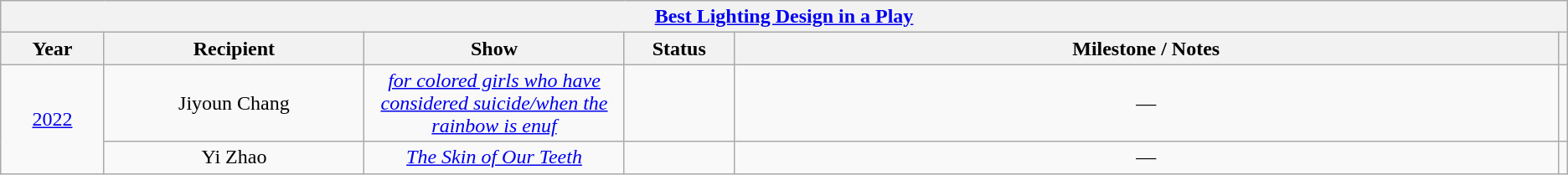<table class="wikitable sortable mw-collapsible" style="text-align: center">
<tr>
<th colspan="6" style="text-align:center;"><strong><a href='#'>Best Lighting Design in a Play</a></strong></th>
</tr>
<tr style="background:#ebft5ff;">
<th style="width:075px;">Year</th>
<th style="width:200px;">Recipient</th>
<th style="width:200px;">Show</th>
<th style="width:080px;">Status</th>
<th style="width:650px;">Milestone / Notes</th>
<th></th>
</tr>
<tr>
<td rowspan="2"><a href='#'>2022</a></td>
<td>Jiyoun Chang</td>
<td><em><a href='#'>for colored girls who have considered suicide/when the rainbow is enuf</a></em></td>
<td></td>
<td>—</td>
<td></td>
</tr>
<tr>
<td>Yi Zhao</td>
<td><em><a href='#'>The Skin of Our Teeth</a></em></td>
<td></td>
<td>—</td>
<td></td>
</tr>
</table>
